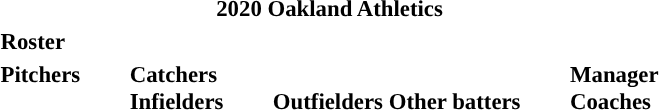<table class="toccolours" style="font-size: 95%;">
<tr>
<th colspan="10">2020 Oakland Athletics</th>
</tr>
<tr>
<td colspan="10"><strong>Roster</strong></td>
</tr>
<tr>
<td valign="top"><strong>Pitchers</strong><br>

















</td>
<td style="width:25px;"></td>
<td valign="top"><strong>Catchers</strong><br>


<strong>Infielders</strong>










</td>
<td style="width:25px;"></td>
<td valign="top"><br><strong>Outfielders</strong>




<strong>Other batters</strong>
</td>
<td style="width:25px;"></td>
<td valign="top"><strong>Manager</strong><br>
<strong>Coaches</strong>
 
 
 
 
 
 
 
 
 
 </td>
</tr>
</table>
